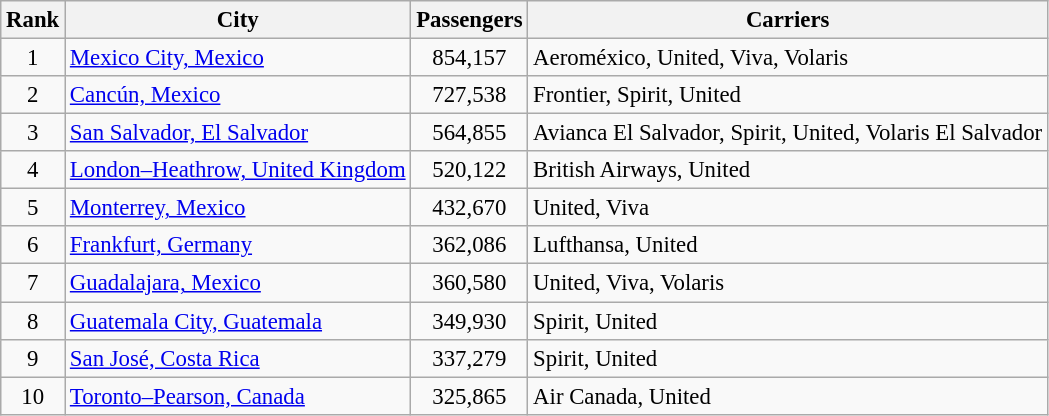<table class="wikitable sortable" style="font-size: 95%;">
<tr>
<th>Rank</th>
<th>City</th>
<th>Passengers</th>
<th>Carriers</th>
</tr>
<tr>
<td style="text-align:center;">1</td>
<td> <a href='#'>Mexico City, Mexico</a></td>
<td style="text-align:center;">854,157</td>
<td>Aeroméxico, United, Viva, Volaris</td>
</tr>
<tr>
<td style="text-align:center;">2</td>
<td> <a href='#'>Cancún, Mexico</a></td>
<td style="text-align:center;">727,538</td>
<td>Frontier, Spirit, United</td>
</tr>
<tr>
<td style="text-align:center;">3</td>
<td> <a href='#'>San Salvador, El Salvador</a></td>
<td style="text-align:center;">564,855</td>
<td>Avianca El Salvador, Spirit, United, Volaris El Salvador</td>
</tr>
<tr>
<td style="text-align:center;">4</td>
<td> <a href='#'>London–Heathrow, United Kingdom</a></td>
<td style="text-align:center;">520,122</td>
<td>British Airways, United</td>
</tr>
<tr>
<td style="text-align:center;">5</td>
<td> <a href='#'>Monterrey, Mexico</a></td>
<td style="text-align:center;">432,670</td>
<td>United, Viva</td>
</tr>
<tr>
<td style="text-align:center;">6</td>
<td> <a href='#'>Frankfurt, Germany</a></td>
<td style="text-align:center;">362,086</td>
<td>Lufthansa, United</td>
</tr>
<tr>
<td style="text-align:center;">7</td>
<td> <a href='#'>Guadalajara, Mexico</a></td>
<td style="text-align:center;">360,580</td>
<td>United, Viva, Volaris</td>
</tr>
<tr>
<td style="text-align:center;">8</td>
<td> <a href='#'>Guatemala City, Guatemala</a></td>
<td style="text-align:center;">349,930</td>
<td>Spirit, United</td>
</tr>
<tr>
<td style="text-align:center;">9</td>
<td> <a href='#'>San José, Costa Rica</a></td>
<td style="text-align:center;">337,279</td>
<td>Spirit, United</td>
</tr>
<tr>
<td style="text-align:center;">10</td>
<td> <a href='#'>Toronto–Pearson, Canada</a></td>
<td style="text-align:center;">325,865</td>
<td>Air Canada, United</td>
</tr>
</table>
